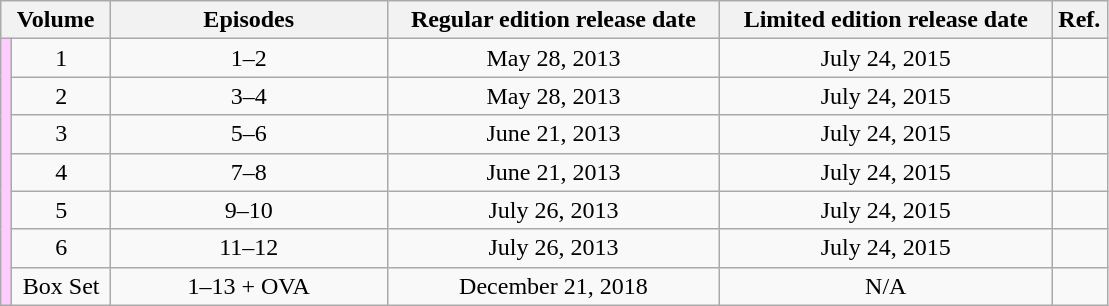<table class="wikitable" style="text-align: center;">
<tr>
<th colspan="2">Volume</th>
<th width="25%">Episodes</th>
<th>Regular edition release date</th>
<th>Limited edition release date</th>
<th width="5%">Ref.</th>
</tr>
<tr>
<td rowspan="7" width="1%" style="background: #FFCCFF;"></td>
<td>1</td>
<td>1–2</td>
<td>May 28, 2013</td>
<td>July 24, 2015</td>
<td></td>
</tr>
<tr>
<td>2</td>
<td>3–4</td>
<td>May 28, 2013</td>
<td>July 24, 2015</td>
<td></td>
</tr>
<tr>
<td>3</td>
<td>5–6</td>
<td>June 21, 2013</td>
<td>July 24, 2015</td>
<td></td>
</tr>
<tr>
<td>4</td>
<td>7–8</td>
<td>June 21, 2013</td>
<td>July 24, 2015</td>
<td></td>
</tr>
<tr>
<td>5</td>
<td>9–10</td>
<td>July 26, 2013</td>
<td>July 24, 2015</td>
<td></td>
</tr>
<tr>
<td>6</td>
<td>11–12</td>
<td>July 26, 2013</td>
<td>July 24, 2015</td>
<td></td>
</tr>
<tr>
<td>Box Set</td>
<td>1–13 + OVA</td>
<td>December 21, 2018</td>
<td>N/A</td>
<td></td>
</tr>
</table>
